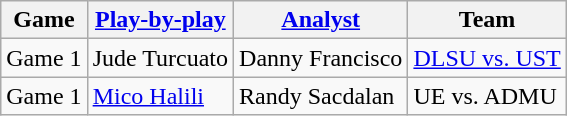<table class=wikitable>
<tr>
<th>Game</th>
<th><a href='#'>Play-by-play</a></th>
<th><a href='#'>Analyst</a></th>
<th>Team</th>
</tr>
<tr>
<td>Game 1</td>
<td>Jude Turcuato</td>
<td>Danny Francisco</td>
<td><a href='#'>DLSU vs. UST</a></td>
</tr>
<tr>
<td>Game 1</td>
<td><a href='#'>Mico Halili</a></td>
<td>Randy Sacdalan</td>
<td>UE vs. ADMU</td>
</tr>
</table>
